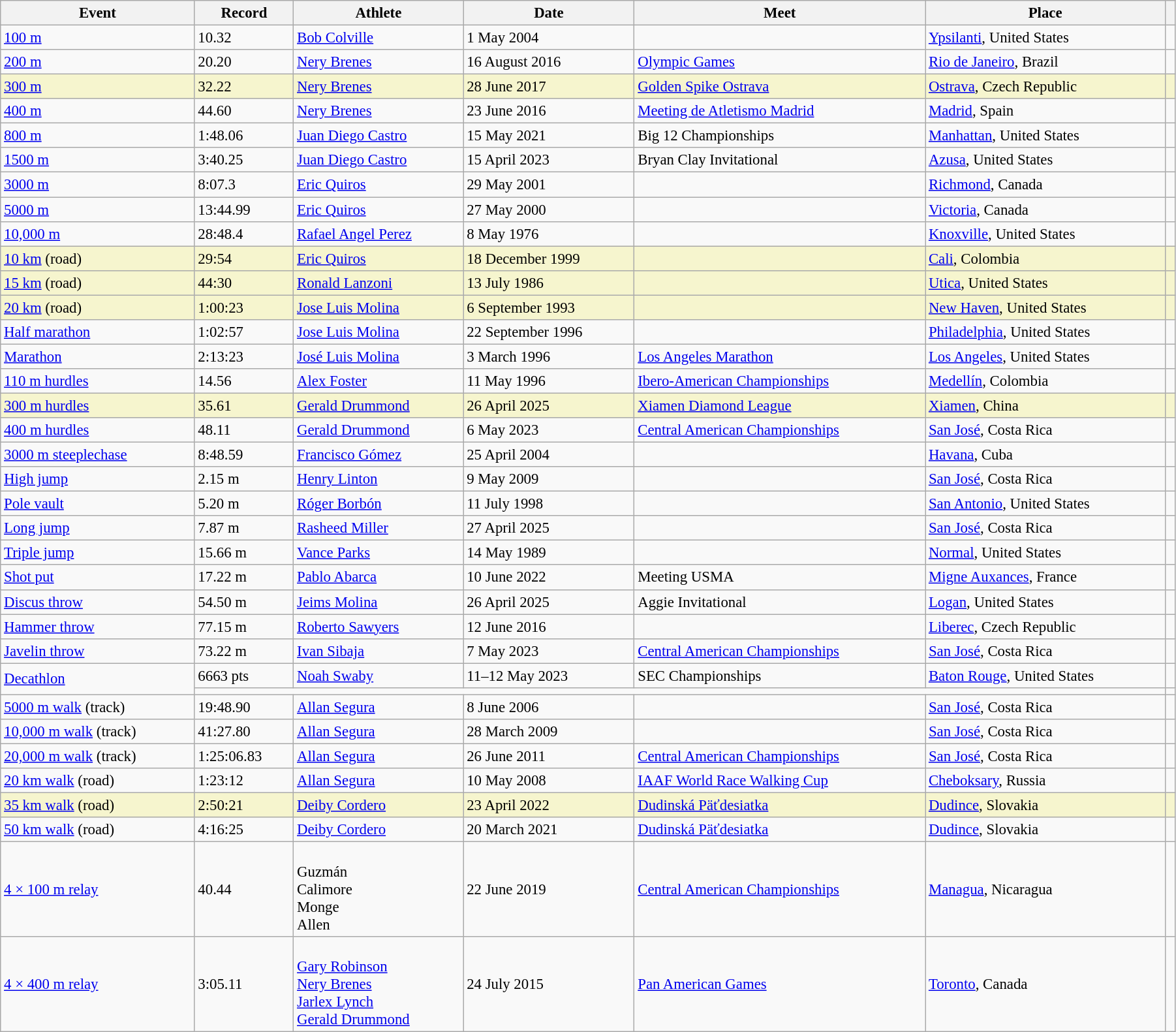<table class="wikitable" style="font-size:95%; width: 95%;">
<tr>
<th>Event</th>
<th>Record</th>
<th>Athlete</th>
<th>Date</th>
<th>Meet</th>
<th>Place</th>
<th></th>
</tr>
<tr>
<td><a href='#'>100 m</a></td>
<td>10.32 </td>
<td><a href='#'>Bob Colville</a></td>
<td>1 May 2004</td>
<td></td>
<td><a href='#'>Ypsilanti</a>, United States</td>
<td></td>
</tr>
<tr>
<td><a href='#'>200 m</a></td>
<td>20.20 </td>
<td><a href='#'>Nery Brenes</a></td>
<td>16 August 2016</td>
<td><a href='#'>Olympic Games</a></td>
<td><a href='#'>Rio de Janeiro</a>, Brazil</td>
<td></td>
</tr>
<tr style="background:#f6F5CE;">
<td><a href='#'>300 m</a></td>
<td>32.22</td>
<td><a href='#'>Nery Brenes</a></td>
<td>28 June 2017</td>
<td><a href='#'>Golden Spike Ostrava</a></td>
<td><a href='#'>Ostrava</a>, Czech Republic</td>
<td></td>
</tr>
<tr>
<td><a href='#'>400 m</a></td>
<td>44.60</td>
<td><a href='#'>Nery Brenes</a></td>
<td>23 June 2016</td>
<td><a href='#'>Meeting de Atletismo Madrid</a></td>
<td><a href='#'>Madrid</a>, Spain</td>
<td></td>
</tr>
<tr>
<td><a href='#'>800 m</a></td>
<td>1:48.06</td>
<td><a href='#'>Juan Diego Castro</a></td>
<td>15 May 2021</td>
<td>Big 12 Championships</td>
<td><a href='#'>Manhattan</a>, United States</td>
<td></td>
</tr>
<tr>
<td><a href='#'>1500 m</a></td>
<td>3:40.25</td>
<td><a href='#'>Juan Diego Castro</a></td>
<td>15 April 2023</td>
<td>Bryan Clay Invitational</td>
<td><a href='#'>Azusa</a>, United States</td>
<td></td>
</tr>
<tr>
<td><a href='#'>3000 m</a></td>
<td>8:07.3 </td>
<td><a href='#'>Eric Quiros</a></td>
<td>29 May 2001</td>
<td></td>
<td><a href='#'>Richmond</a>, Canada</td>
<td></td>
</tr>
<tr>
<td><a href='#'>5000 m</a></td>
<td>13:44.99</td>
<td><a href='#'>Eric Quiros</a></td>
<td>27 May 2000</td>
<td></td>
<td><a href='#'>Victoria</a>, Canada</td>
<td></td>
</tr>
<tr>
<td><a href='#'>10,000 m</a></td>
<td>28:48.4 </td>
<td><a href='#'>Rafael Angel Perez</a></td>
<td>8 May 1976</td>
<td></td>
<td><a href='#'>Knoxville</a>, United States</td>
<td></td>
</tr>
<tr style="background:#f6F5CE;">
<td><a href='#'>10 km</a> (road)</td>
<td>29:54</td>
<td><a href='#'>Eric Quiros</a></td>
<td>18 December 1999</td>
<td></td>
<td><a href='#'>Cali</a>, Colombia</td>
<td></td>
</tr>
<tr style="background:#f6F5CE;">
<td><a href='#'>15 km</a> (road)</td>
<td>44:30</td>
<td><a href='#'>Ronald Lanzoni</a></td>
<td>13 July 1986</td>
<td></td>
<td><a href='#'>Utica</a>, United States</td>
<td></td>
</tr>
<tr style="background:#f6F5CE;">
<td><a href='#'>20 km</a> (road)</td>
<td>1:00:23</td>
<td><a href='#'>Jose Luis Molina</a></td>
<td>6 September 1993</td>
<td></td>
<td><a href='#'>New Haven</a>, United States</td>
<td></td>
</tr>
<tr>
<td><a href='#'>Half marathon</a></td>
<td>1:02:57</td>
<td><a href='#'>Jose Luis Molina</a></td>
<td>22 September 1996</td>
<td></td>
<td><a href='#'>Philadelphia</a>, United States</td>
<td></td>
</tr>
<tr>
<td><a href='#'>Marathon</a></td>
<td>2:13:23</td>
<td><a href='#'>José Luis Molina</a></td>
<td>3 March 1996</td>
<td><a href='#'>Los Angeles Marathon</a></td>
<td><a href='#'>Los Angeles</a>, United States</td>
<td></td>
</tr>
<tr>
<td><a href='#'>110 m hurdles</a></td>
<td>14.56</td>
<td><a href='#'>Alex Foster</a></td>
<td>11 May 1996</td>
<td><a href='#'>Ibero-American Championships</a></td>
<td><a href='#'>Medellín</a>, Colombia</td>
<td></td>
</tr>
<tr style="background:#f6F5CE;">
<td><a href='#'>300 m hurdles</a></td>
<td>35.61</td>
<td><a href='#'>Gerald Drummond</a></td>
<td>26 April 2025</td>
<td><a href='#'>Xiamen Diamond League</a></td>
<td><a href='#'>Xiamen</a>, China</td>
<td></td>
</tr>
<tr>
<td><a href='#'>400 m hurdles</a></td>
<td>48.11</td>
<td><a href='#'>Gerald Drummond</a></td>
<td>6 May 2023</td>
<td><a href='#'>Central American Championships</a></td>
<td><a href='#'>San José</a>, Costa Rica</td>
<td></td>
</tr>
<tr>
<td><a href='#'>3000 m steeplechase</a></td>
<td>8:48.59</td>
<td><a href='#'>Francisco Gómez</a></td>
<td>25 April 2004</td>
<td></td>
<td><a href='#'>Havana</a>, Cuba</td>
<td></td>
</tr>
<tr>
<td><a href='#'>High jump</a></td>
<td>2.15 m</td>
<td><a href='#'>Henry Linton</a></td>
<td>9 May 2009</td>
<td></td>
<td><a href='#'>San José</a>, Costa Rica</td>
<td></td>
</tr>
<tr>
<td><a href='#'>Pole vault</a></td>
<td>5.20 m</td>
<td><a href='#'>Róger Borbón</a></td>
<td>11 July 1998</td>
<td></td>
<td><a href='#'>San Antonio</a>, United States</td>
<td></td>
</tr>
<tr>
<td><a href='#'>Long jump</a></td>
<td>7.87 m </td>
<td><a href='#'>Rasheed Miller</a></td>
<td>27 April 2025</td>
<td></td>
<td><a href='#'>San José</a>, Costa Rica</td>
<td></td>
</tr>
<tr>
<td><a href='#'>Triple jump</a></td>
<td>15.66 m</td>
<td><a href='#'>Vance Parks</a></td>
<td>14 May 1989</td>
<td></td>
<td><a href='#'>Normal</a>, United States</td>
<td></td>
</tr>
<tr>
<td><a href='#'>Shot put</a></td>
<td>17.22 m</td>
<td><a href='#'>Pablo Abarca</a></td>
<td>10 June 2022</td>
<td>Meeting USMA</td>
<td><a href='#'>Migne Auxances</a>, France</td>
<td></td>
</tr>
<tr>
<td><a href='#'>Discus throw</a></td>
<td>54.50 m</td>
<td><a href='#'>Jeims Molina</a></td>
<td>26 April 2025</td>
<td>Aggie Invitational</td>
<td><a href='#'>Logan</a>, United States</td>
<td></td>
</tr>
<tr>
<td><a href='#'>Hammer throw</a></td>
<td>77.15 m</td>
<td><a href='#'>Roberto Sawyers</a></td>
<td>12 June 2016</td>
<td></td>
<td><a href='#'>Liberec</a>, Czech Republic</td>
<td></td>
</tr>
<tr>
<td><a href='#'>Javelin throw</a></td>
<td>73.22 m</td>
<td><a href='#'>Ivan Sibaja</a></td>
<td>7 May 2023</td>
<td><a href='#'>Central American Championships</a></td>
<td><a href='#'>San José</a>, Costa Rica</td>
<td></td>
</tr>
<tr>
<td rowspan=2><a href='#'>Decathlon</a></td>
<td>6663 pts</td>
<td><a href='#'>Noah Swaby</a></td>
<td>11–12 May 2023</td>
<td>SEC Championships</td>
<td><a href='#'>Baton Rouge</a>, United States</td>
<td></td>
</tr>
<tr>
<td colspan=5></td>
<td></td>
</tr>
<tr>
<td><a href='#'>5000 m walk</a> (track)</td>
<td>19:48.90</td>
<td><a href='#'>Allan Segura</a></td>
<td>8 June 2006</td>
<td></td>
<td><a href='#'>San José</a>, Costa Rica</td>
<td></td>
</tr>
<tr>
<td><a href='#'>10,000 m walk</a> (track)</td>
<td>41:27.80</td>
<td><a href='#'>Allan Segura</a></td>
<td>28 March 2009</td>
<td></td>
<td><a href='#'>San José</a>, Costa Rica</td>
<td></td>
</tr>
<tr>
<td><a href='#'>20,000 m walk</a> (track)</td>
<td>1:25:06.83</td>
<td><a href='#'>Allan Segura</a></td>
<td>26 June 2011</td>
<td><a href='#'>Central American Championships</a></td>
<td><a href='#'>San José</a>, Costa Rica</td>
<td></td>
</tr>
<tr>
<td><a href='#'>20 km walk</a> (road)</td>
<td>1:23:12</td>
<td><a href='#'>Allan Segura</a></td>
<td>10 May 2008</td>
<td><a href='#'>IAAF World Race Walking Cup</a></td>
<td><a href='#'>Cheboksary</a>, Russia</td>
<td></td>
</tr>
<tr style="background:#f6F5CE;">
<td><a href='#'>35 km walk</a> (road)</td>
<td>2:50:21</td>
<td><a href='#'>Deiby Cordero</a></td>
<td>23 April 2022</td>
<td><a href='#'>Dudinská Päťdesiatka</a></td>
<td><a href='#'>Dudince</a>, Slovakia</td>
<td></td>
</tr>
<tr>
<td><a href='#'>50 km walk</a> (road)</td>
<td>4:16:25</td>
<td><a href='#'>Deiby Cordero</a></td>
<td>20 March 2021</td>
<td><a href='#'>Dudinská Päťdesiatka</a></td>
<td><a href='#'>Dudince</a>, Slovakia</td>
<td></td>
</tr>
<tr>
<td><a href='#'>4 × 100 m relay</a></td>
<td>40.44</td>
<td><br>Guzmán<br>Calimore<br>Monge<br>Allen</td>
<td>22 June 2019</td>
<td><a href='#'>Central American Championships</a></td>
<td><a href='#'>Managua</a>, Nicaragua</td>
<td></td>
</tr>
<tr>
<td><a href='#'>4 × 400 m relay</a></td>
<td>3:05.11</td>
<td><br><a href='#'>Gary Robinson</a><br><a href='#'>Nery Brenes</a><br><a href='#'>Jarlex Lynch</a><br><a href='#'>Gerald Drummond</a></td>
<td>24 July 2015</td>
<td><a href='#'>Pan American Games</a></td>
<td><a href='#'>Toronto</a>, Canada</td>
<td></td>
</tr>
</table>
